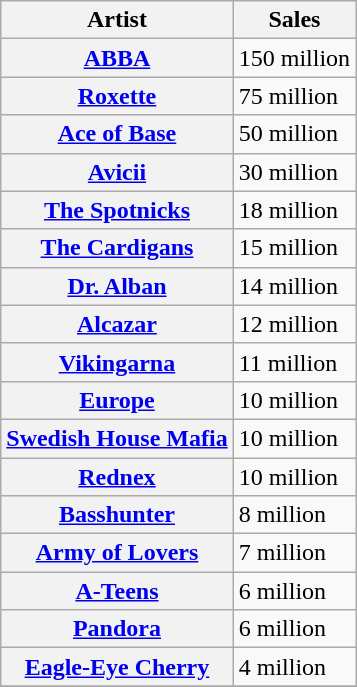<table class="wikitable plainrowheaders sortable">
<tr>
<th scope="col">Artist</th>
<th scope="col">Sales</th>
</tr>
<tr>
<th scope="row"><a href='#'>ABBA</a></th>
<td>150 million</td>
</tr>
<tr>
<th scope="row"><a href='#'>Roxette</a></th>
<td>75 million</td>
</tr>
<tr>
<th scope="row"><a href='#'>Ace of Base</a></th>
<td>50 million</td>
</tr>
<tr>
<th scope="row"><a href='#'>Avicii</a></th>
<td>30 million</td>
</tr>
<tr>
<th scope="row"><a href='#'>The Spotnicks</a></th>
<td>18 million</td>
</tr>
<tr>
<th scope="row"><a href='#'>The Cardigans</a></th>
<td>15 million</td>
</tr>
<tr>
<th scope="row"><a href='#'>Dr. Alban</a></th>
<td>14 million</td>
</tr>
<tr>
<th scope="row"><a href='#'>Alcazar</a></th>
<td>12 million</td>
</tr>
<tr>
<th scope="row"><a href='#'>Vikingarna</a></th>
<td>11 million</td>
</tr>
<tr>
<th scope="row"><a href='#'>Europe</a></th>
<td>10 million</td>
</tr>
<tr>
<th scope="row"><a href='#'>Swedish House Mafia</a></th>
<td>10 million</td>
</tr>
<tr>
<th scope="row"><a href='#'>Rednex</a></th>
<td>10 million</td>
</tr>
<tr>
<th scope="row"><a href='#'>Basshunter</a></th>
<td>8 million</td>
</tr>
<tr>
<th scope="row"><a href='#'>Army of Lovers</a></th>
<td>7 million</td>
</tr>
<tr>
<th scope="row"><a href='#'>A-Teens</a></th>
<td>6 million</td>
</tr>
<tr>
<th scope="row"><a href='#'>Pandora</a></th>
<td>6 million</td>
</tr>
<tr>
<th scope="row"><a href='#'>Eagle-Eye Cherry</a></th>
<td>4 million</td>
</tr>
<tr>
</tr>
</table>
